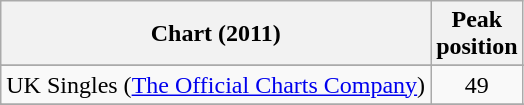<table class="wikitable sortable plainrowheaders">
<tr>
<th scope="col">Chart (2011)</th>
<th scope="col">Peak<br>position</th>
</tr>
<tr>
</tr>
<tr>
</tr>
<tr>
</tr>
<tr>
<td>UK Singles (<a href='#'>The Official Charts Company</a>)</td>
<td style="text-align:center;">49</td>
</tr>
<tr>
</tr>
<tr>
</tr>
</table>
